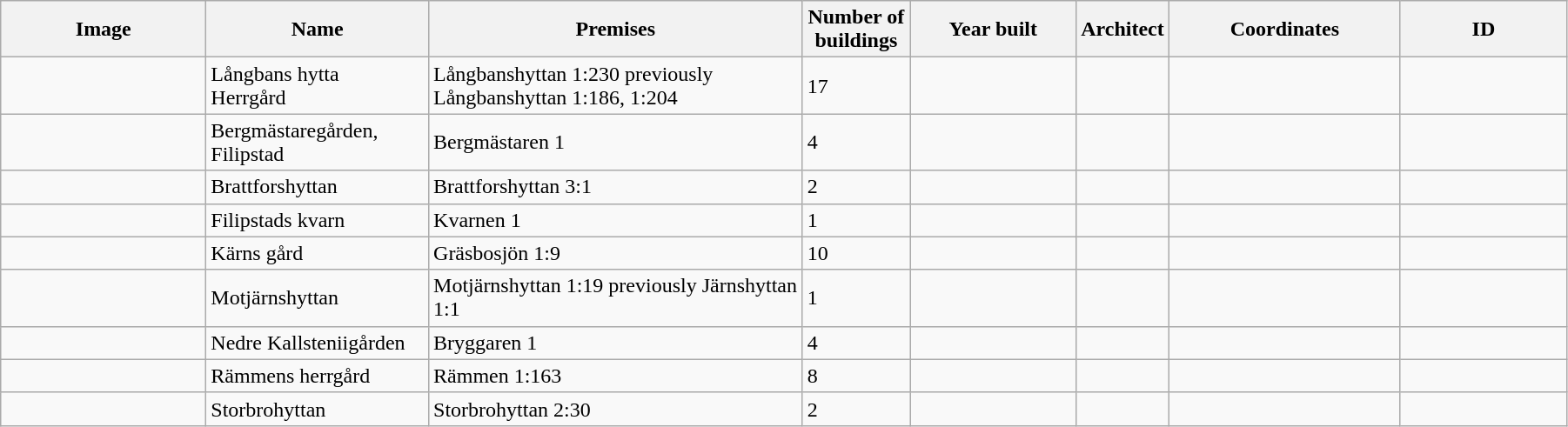<table class="wikitable" width="95%">
<tr>
<th width="150">Image</th>
<th>Name</th>
<th>Premises</th>
<th width="75">Number of<br>buildings</th>
<th width="120">Year built</th>
<th>Architect</th>
<th width="170">Coordinates</th>
<th width="120">ID</th>
</tr>
<tr>
<td></td>
<td>Långbans hytta<br>Herrgård</td>
<td>Långbanshyttan 1:230 previously Långbanshyttan 1:186, 1:204</td>
<td>17</td>
<td></td>
<td></td>
<td></td>
<td></td>
</tr>
<tr>
<td></td>
<td>Bergmästaregården, Filipstad</td>
<td>Bergmästaren 1</td>
<td>4</td>
<td></td>
<td></td>
<td></td>
<td></td>
</tr>
<tr>
<td></td>
<td>Brattforshyttan</td>
<td>Brattforshyttan 3:1</td>
<td>2</td>
<td></td>
<td></td>
<td></td>
<td></td>
</tr>
<tr>
<td></td>
<td>Filipstads kvarn</td>
<td>Kvarnen 1</td>
<td>1</td>
<td></td>
<td></td>
<td></td>
<td></td>
</tr>
<tr>
<td></td>
<td>Kärns gård</td>
<td>Gräsbosjön 1:9</td>
<td>10</td>
<td></td>
<td></td>
<td></td>
<td></td>
</tr>
<tr>
<td></td>
<td>Motjärnshyttan</td>
<td>Motjärnshyttan 1:19 previously Järnshyttan 1:1</td>
<td>1</td>
<td></td>
<td></td>
<td></td>
<td></td>
</tr>
<tr>
<td></td>
<td>Nedre Kallsteniigården</td>
<td>Bryggaren 1</td>
<td>4</td>
<td></td>
<td></td>
<td></td>
<td></td>
</tr>
<tr>
<td></td>
<td>Rämmens herrgård</td>
<td>Rämmen 1:163</td>
<td>8</td>
<td></td>
<td></td>
<td></td>
<td></td>
</tr>
<tr>
<td></td>
<td>Storbrohyttan</td>
<td>Storbrohyttan 2:30</td>
<td>2</td>
<td></td>
<td></td>
<td></td>
<td></td>
</tr>
</table>
